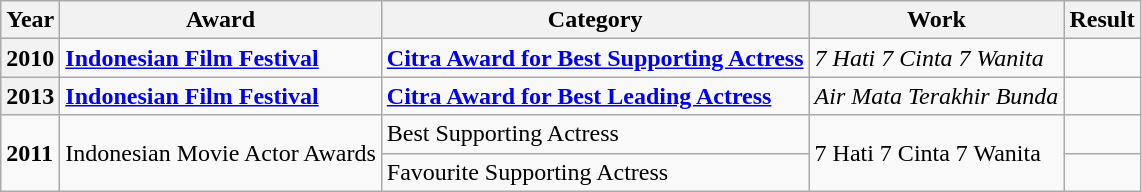<table class="wikitable sortable">
<tr>
<th>Year</th>
<th>Award</th>
<th>Category</th>
<th>Work</th>
<th>Result</th>
</tr>
<tr>
<th>2010</th>
<td><strong><a href='#'>Indonesian Film Festival</a></strong></td>
<td><strong><a href='#'>Citra Award for Best Supporting Actress</a></strong></td>
<td><em>7 Hati 7 Cinta 7 Wanita</em></td>
<td></td>
</tr>
<tr>
<th>2013</th>
<td><strong><a href='#'>Indonesian Film Festival</a></strong></td>
<td><strong><a href='#'>Citra Award for Best Leading Actress</a></strong></td>
<td><em>Air Mata Terakhir Bunda</em></td>
<td></td>
</tr>
<tr>
<td rowspan="2"><strong>2011</strong></td>
<td rowspan="2">Indonesian Movie Actor Awards</td>
<td>Best Supporting Actress</td>
<td rowspan="2">7 Hati 7 Cinta 7 Wanita</td>
<td></td>
</tr>
<tr>
<td>Favourite Supporting Actress</td>
<td></td>
</tr>
</table>
